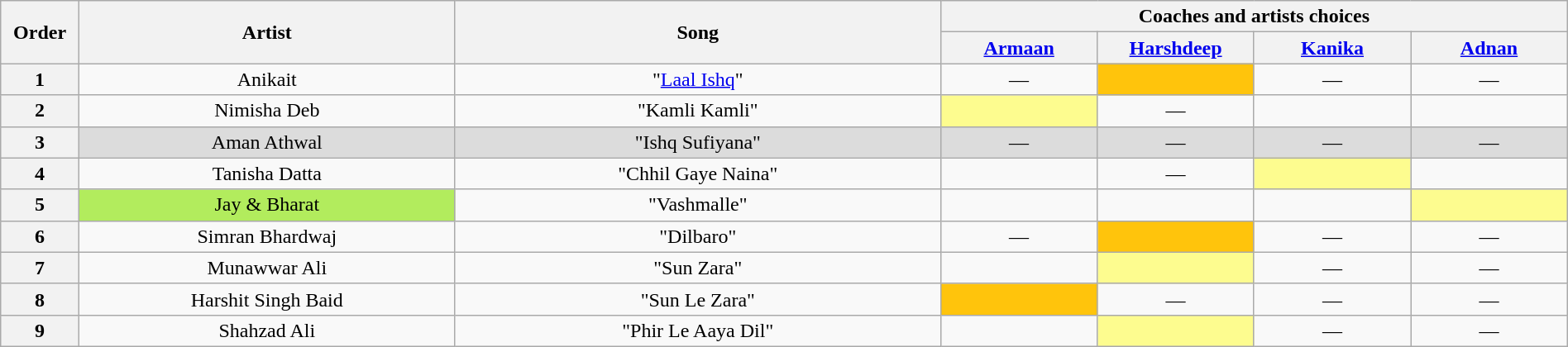<table class="wikitable" style="text-align:center; width:100%;">
<tr>
<th scope="col" rowspan="2" style="width:05%;">Order</th>
<th scope="col" rowspan="2" style="width:24%;">Artist</th>
<th scope="col" rowspan="2" style="width:31%;">Song</th>
<th colspan="4" style="width:40%;">Coaches and artists choices</th>
</tr>
<tr>
<th style="width:10%;"><a href='#'>Armaan</a></th>
<th style="width:10%;"><a href='#'>Harshdeep</a></th>
<th style="width:10%;"><a href='#'>Kanika</a></th>
<th style="width:10%;"><a href='#'>Adnan</a></th>
</tr>
<tr>
<th>1</th>
<td>Anikait</td>
<td>"<a href='#'>Laal Ishq</a>"</td>
<td>—</td>
<td style="background-color:#FFC40C;"> <strong></strong> </td>
<td>—</td>
<td>—</td>
</tr>
<tr>
<th>2</th>
<td>Nimisha Deb</td>
<td>"Kamli Kamli"</td>
<td style="background-color:#FDFC8F;"> <strong></strong> </td>
<td>—</td>
<td> <strong></strong> </td>
<td> <strong></strong> </td>
</tr>
<tr>
<th>3</th>
<td style="background-color:#DCDCDC;">Aman Athwal</td>
<td style="background-color:#DCDCDC;">"Ishq Sufiyana"</td>
<td style="background-color:#DCDCDC;">—</td>
<td style="background-color:#DCDCDC;">—</td>
<td style="background-color:#DCDCDC;">—</td>
<td style="background-color:#DCDCDC;">—</td>
</tr>
<tr>
<th>4</th>
<td>Tanisha Datta</td>
<td>"Chhil Gaye Naina"</td>
<td> <strong></strong> </td>
<td>—</td>
<td style="background-color:#FDFC8F;"> <strong></strong> </td>
<td> <strong></strong> </td>
</tr>
<tr>
<th>5</th>
<td style="background-color:#B2EC5D;">Jay & Bharat</td>
<td>"Vashmalle"</td>
<td> <strong></strong> </td>
<td> <strong></strong> </td>
<td> <strong></strong> </td>
<td style="background-color:#FDFC8F;"> <strong></strong> </td>
</tr>
<tr>
<th>6</th>
<td>Simran Bhardwaj</td>
<td>"Dilbaro"</td>
<td>—</td>
<td style="background-color:#FFC40C;"> <strong></strong> </td>
<td>—</td>
<td>—</td>
</tr>
<tr>
<th>7</th>
<td>Munawwar Ali</td>
<td>"Sun Zara"</td>
<td> <strong></strong> </td>
<td style="background-color:#FDFC8F;"> <strong></strong> </td>
<td>—</td>
<td>—</td>
</tr>
<tr>
<th>8</th>
<td>Harshit Singh Baid</td>
<td>"Sun Le Zara"</td>
<td style="background-color:#FFC40C;"> <strong></strong> </td>
<td>—</td>
<td>—</td>
<td>—</td>
</tr>
<tr>
<th>9</th>
<td>Shahzad Ali</td>
<td>"Phir Le Aaya Dil"</td>
<td> <strong></strong> </td>
<td style="background-color:#FDFC8F;"> <strong></strong> </td>
<td>—</td>
<td>—</td>
</tr>
</table>
